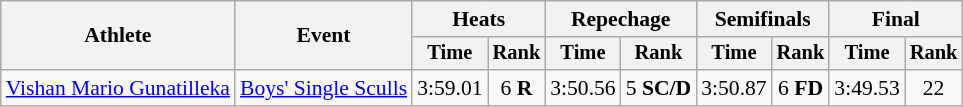<table class="wikitable" style="font-size:90%">
<tr>
<th rowspan="2">Athlete</th>
<th rowspan="2">Event</th>
<th colspan="2">Heats</th>
<th colspan="2">Repechage</th>
<th colspan="2">Semifinals</th>
<th colspan="2">Final</th>
</tr>
<tr style="font-size:95%">
<th>Time</th>
<th>Rank</th>
<th>Time</th>
<th>Rank</th>
<th>Time</th>
<th>Rank</th>
<th>Time</th>
<th>Rank</th>
</tr>
<tr align=center>
<td align=left><a href='#'>Vishan Mario Gunatilleka</a></td>
<td align=left><a href='#'>Boys' Single Sculls</a></td>
<td>3:59.01</td>
<td>6 <strong>R</strong></td>
<td>3:50.56</td>
<td>5 <strong>SC/D</strong></td>
<td>3:50.87</td>
<td>6 <strong>FD</strong></td>
<td>3:49.53</td>
<td>22</td>
</tr>
</table>
